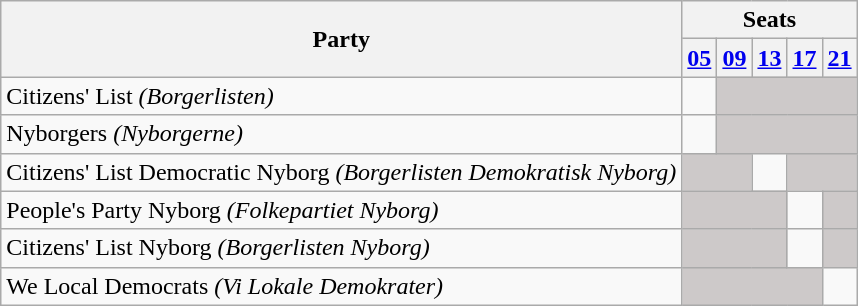<table class="wikitable">
<tr>
<th rowspan=2>Party</th>
<th colspan=11>Seats</th>
</tr>
<tr>
<th><a href='#'>05</a></th>
<th><a href='#'>09</a></th>
<th><a href='#'>13</a></th>
<th><a href='#'>17</a></th>
<th><a href='#'>21</a></th>
</tr>
<tr>
<td>Citizens' List <em>(Borgerlisten)</em></td>
<td></td>
<td style="background:#CDC9C9;" colspan=4></td>
</tr>
<tr>
<td>Nyborgers <em>(Nyborgerne)</em></td>
<td></td>
<td style="background:#CDC9C9;" colspan=4></td>
</tr>
<tr>
<td>Citizens' List Democratic Nyborg <em>(Borgerlisten Demokratisk Nyborg)</em></td>
<td style="background:#CDC9C9;" colspan=2></td>
<td></td>
<td style="background:#CDC9C9;" colspan=2></td>
</tr>
<tr>
<td>People's Party Nyborg <em>(Folkepartiet Nyborg)</em></td>
<td style="background:#CDC9C9;" colspan=3></td>
<td></td>
<td style="background:#CDC9C9;"></td>
</tr>
<tr>
<td>Citizens' List Nyborg <em>(Borgerlisten Nyborg)</em></td>
<td style="background:#CDC9C9;" colspan=3></td>
<td></td>
<td style="background:#CDC9C9;"></td>
</tr>
<tr>
<td>We Local Democrats <em>(Vi Lokale Demokrater)</em></td>
<td style="background:#CDC9C9;" colspan=4></td>
<td></td>
</tr>
</table>
